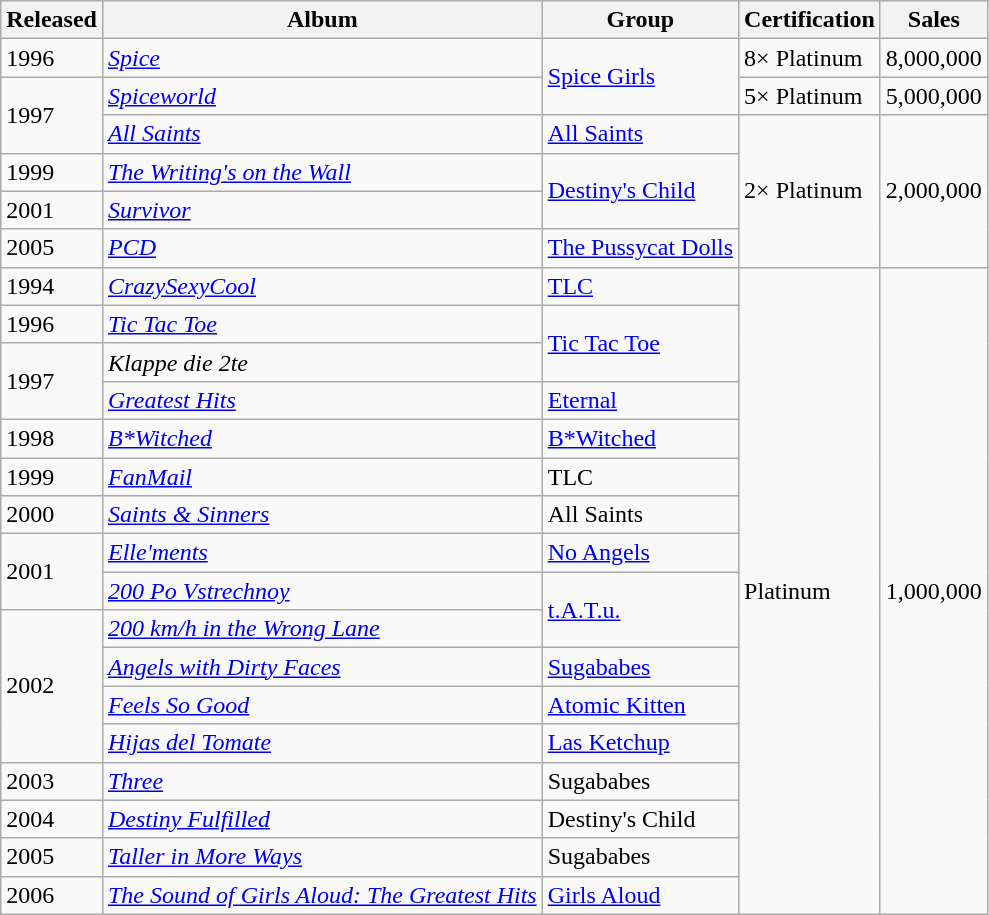<table class="wikitable">
<tr>
<th>Released</th>
<th>Album</th>
<th>Group</th>
<th>Certification</th>
<th>Sales<br> </th>
</tr>
<tr>
<td>1996</td>
<td><em><a href='#'>Spice</a></em></td>
<td rowspan="2"><a href='#'>Spice Girls</a></td>
<td>8× Platinum</td>
<td>8,000,000</td>
</tr>
<tr>
<td rowspan="2">1997</td>
<td><em><a href='#'>Spiceworld</a></em></td>
<td>5× Platinum</td>
<td>5,000,000</td>
</tr>
<tr>
<td><em><a href='#'>All Saints</a></em></td>
<td><a href='#'>All Saints</a></td>
<td rowspan="4">2× Platinum</td>
<td rowspan="4">2,000,000</td>
</tr>
<tr>
<td>1999</td>
<td><em><a href='#'>The Writing's on the Wall</a></em></td>
<td rowspan="2"><a href='#'>Destiny's Child</a></td>
</tr>
<tr>
<td>2001</td>
<td><em><a href='#'>Survivor</a></em></td>
</tr>
<tr>
<td>2005</td>
<td><em><a href='#'>PCD</a></em></td>
<td><a href='#'>The Pussycat Dolls</a></td>
</tr>
<tr>
<td>1994</td>
<td><em><a href='#'>CrazySexyCool</a></em></td>
<td><a href='#'>TLC</a></td>
<td rowspan="17">Platinum</td>
<td rowspan="17">1,000,000</td>
</tr>
<tr>
<td>1996</td>
<td><em><a href='#'>Tic Tac Toe</a></em></td>
<td rowspan="2"><a href='#'>Tic Tac Toe</a></td>
</tr>
<tr>
<td rowspan="2">1997</td>
<td><em>Klappe die 2te</em></td>
</tr>
<tr>
<td><em><a href='#'>Greatest Hits</a></em></td>
<td><a href='#'>Eternal</a></td>
</tr>
<tr>
<td>1998</td>
<td><em><a href='#'>B*Witched</a></em></td>
<td><a href='#'>B*Witched</a></td>
</tr>
<tr>
<td>1999</td>
<td><em><a href='#'>FanMail</a></em></td>
<td>TLC</td>
</tr>
<tr>
<td>2000</td>
<td><em><a href='#'>Saints & Sinners</a></em></td>
<td>All Saints</td>
</tr>
<tr>
<td rowspan="2">2001</td>
<td><em><a href='#'>Elle'ments</a></em></td>
<td><a href='#'>No Angels</a></td>
</tr>
<tr>
<td><em><a href='#'>200 Po Vstrechnoy</a></em></td>
<td rowspan="2"><a href='#'>t.A.T.u.</a></td>
</tr>
<tr>
<td rowspan="4">2002</td>
<td><em><a href='#'>200 km/h in the Wrong Lane</a></em></td>
</tr>
<tr>
<td><em><a href='#'>Angels with Dirty Faces</a></em></td>
<td><a href='#'>Sugababes</a></td>
</tr>
<tr>
<td><em><a href='#'>Feels So Good</a></em></td>
<td><a href='#'>Atomic Kitten</a></td>
</tr>
<tr>
<td><em><a href='#'>Hijas del Tomate</a></em></td>
<td><a href='#'>Las Ketchup</a></td>
</tr>
<tr>
<td>2003</td>
<td><em><a href='#'>Three</a></em></td>
<td>Sugababes</td>
</tr>
<tr>
<td>2004</td>
<td><em><a href='#'>Destiny Fulfilled</a></em></td>
<td>Destiny's Child</td>
</tr>
<tr>
<td>2005</td>
<td><em><a href='#'>Taller in More Ways</a></em></td>
<td>Sugababes</td>
</tr>
<tr>
<td>2006</td>
<td><em><a href='#'>The Sound of Girls Aloud: The Greatest Hits</a></em></td>
<td><a href='#'>Girls Aloud</a></td>
</tr>
</table>
